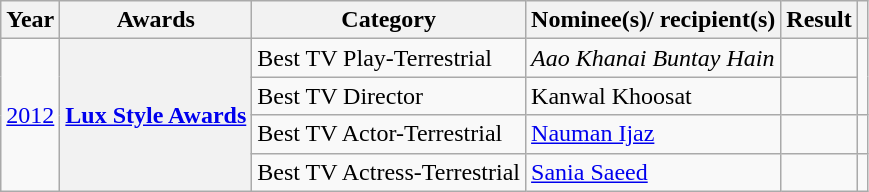<table class="wikitable plainrowheaders">
<tr>
<th>Year</th>
<th>Awards</th>
<th>Category</th>
<th>Nominee(s)/ recipient(s)</th>
<th>Result</th>
<th></th>
</tr>
<tr>
<td rowspan="4"><a href='#'>2012</a></td>
<th scope="row" rowspan="4"><a href='#'>Lux Style Awards</a></th>
<td>Best TV Play-Terrestrial</td>
<td><em>Aao Khanai Buntay Hain</em></td>
<td></td>
<td rowspan="2"></td>
</tr>
<tr>
<td>Best TV Director</td>
<td>Kanwal Khoosat</td>
<td></td>
</tr>
<tr>
<td>Best TV Actor-Terrestrial</td>
<td><a href='#'>Nauman Ijaz</a></td>
<td></td>
<td></td>
</tr>
<tr>
<td>Best TV Actress-Terrestrial</td>
<td><a href='#'>Sania Saeed</a></td>
<td></td>
<td></td>
</tr>
</table>
